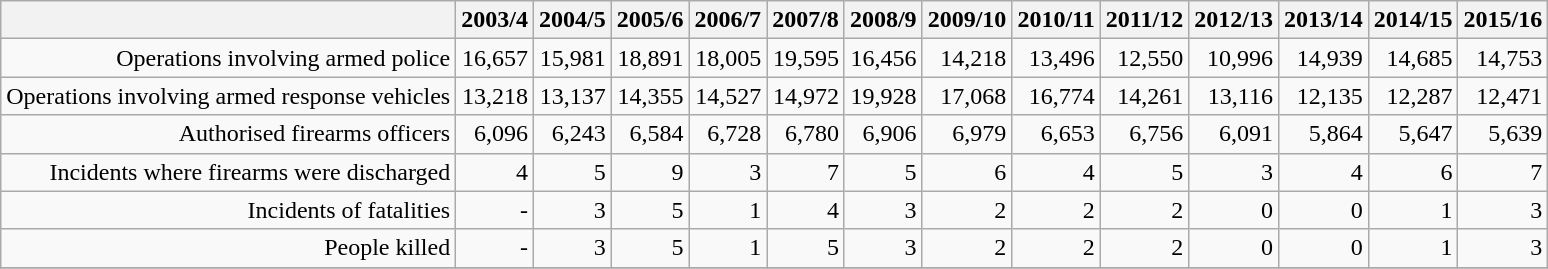<table class="wikitable" style="text-align: right">
<tr>
<th></th>
<th>2003/4</th>
<th>2004/5</th>
<th>2005/6</th>
<th>2006/7</th>
<th>2007/8</th>
<th>2008/9</th>
<th>2009/10</th>
<th>2010/11</th>
<th>2011/12</th>
<th>2012/13</th>
<th>2013/14</th>
<th>2014/15</th>
<th>2015/16</th>
</tr>
<tr>
<td>Operations involving armed police</td>
<td>16,657</td>
<td>15,981</td>
<td>18,891</td>
<td>18,005</td>
<td>19,595</td>
<td>16,456</td>
<td>14,218</td>
<td>13,496</td>
<td>12,550</td>
<td>10,996</td>
<td>14,939</td>
<td>14,685</td>
<td>14,753</td>
</tr>
<tr>
<td>Operations involving armed response vehicles</td>
<td>13,218</td>
<td>13,137</td>
<td>14,355</td>
<td>14,527</td>
<td>14,972</td>
<td>19,928</td>
<td>17,068</td>
<td>16,774</td>
<td>14,261</td>
<td>13,116</td>
<td>12,135</td>
<td>12,287</td>
<td>12,471</td>
</tr>
<tr>
<td>Authorised firearms officers</td>
<td>6,096</td>
<td>6,243</td>
<td>6,584</td>
<td>6,728</td>
<td>6,780</td>
<td>6,906</td>
<td>6,979</td>
<td>6,653</td>
<td>6,756</td>
<td>6,091</td>
<td>5,864</td>
<td>5,647</td>
<td>5,639</td>
</tr>
<tr>
<td>Incidents where firearms were discharged</td>
<td>4</td>
<td>5</td>
<td>9</td>
<td>3</td>
<td>7</td>
<td>5</td>
<td>6</td>
<td>4</td>
<td>5</td>
<td>3</td>
<td>4</td>
<td>6</td>
<td>7</td>
</tr>
<tr>
<td>Incidents of fatalities</td>
<td>-</td>
<td>3</td>
<td>5</td>
<td>1</td>
<td>4</td>
<td>3</td>
<td>2</td>
<td>2</td>
<td>2</td>
<td>0</td>
<td>0</td>
<td>1</td>
<td>3</td>
</tr>
<tr>
<td>People killed</td>
<td>-</td>
<td>3</td>
<td>5</td>
<td>1</td>
<td>5</td>
<td>3</td>
<td>2</td>
<td>2</td>
<td>2</td>
<td>0</td>
<td>0</td>
<td>1</td>
<td>3</td>
</tr>
<tr>
</tr>
</table>
